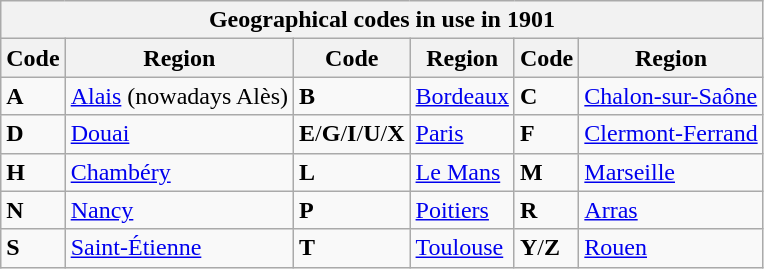<table class="wikitable collapsible">
<tr>
<th colspan="6" align="center"><strong>Geographical codes in use in 1901</strong></th>
</tr>
<tr>
<th>Code</th>
<th>Region</th>
<th>Code</th>
<th>Region</th>
<th>Code</th>
<th>Region</th>
</tr>
<tr>
<td><strong>A</strong></td>
<td><a href='#'>Alais</a> (nowadays Alès)</td>
<td><strong>B</strong></td>
<td><a href='#'>Bordeaux</a></td>
<td><strong>C</strong></td>
<td><a href='#'>Chalon-sur-Saône</a></td>
</tr>
<tr>
<td><strong>D</strong></td>
<td><a href='#'>Douai</a></td>
<td><strong>E</strong>/<strong>G</strong>/<strong>I</strong>/<strong>U</strong>/<strong>X</strong></td>
<td><a href='#'>Paris</a></td>
<td><strong>F</strong></td>
<td><a href='#'>Clermont-Ferrand</a></td>
</tr>
<tr>
<td><strong>H</strong></td>
<td><a href='#'>Chambéry</a></td>
<td><strong>L</strong></td>
<td><a href='#'>Le Mans</a></td>
<td><strong>M</strong></td>
<td><a href='#'>Marseille</a></td>
</tr>
<tr>
<td><strong>N</strong></td>
<td><a href='#'>Nancy</a></td>
<td><strong>P</strong></td>
<td><a href='#'>Poitiers</a></td>
<td><strong>R</strong></td>
<td><a href='#'>Arras</a></td>
</tr>
<tr>
<td><strong>S</strong></td>
<td><a href='#'>Saint-Étienne</a></td>
<td><strong>T</strong></td>
<td><a href='#'>Toulouse</a></td>
<td><strong>Y</strong>/<strong>Z</strong></td>
<td><a href='#'>Rouen</a></td>
</tr>
</table>
